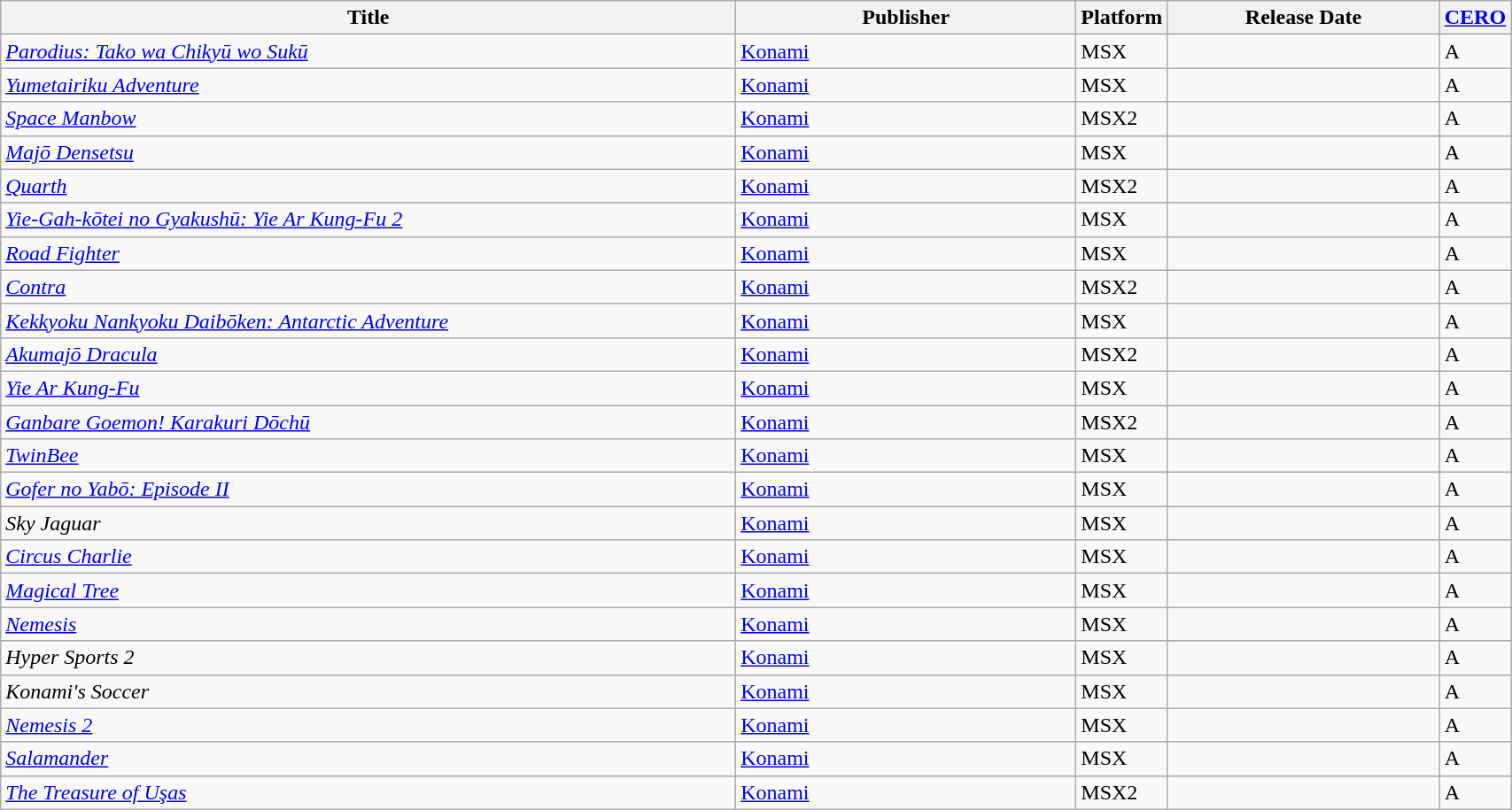<table class="wikitable sortable" style="width:90%">
<tr>
<th width="55%">Title</th>
<th width="25%">Publisher</th>
<th>Platform</th>
<th width="20%">Release Date</th>
<th width="10%"><a href='#'>CERO</a></th>
</tr>
<tr>
<td><em><a href='#'>Parodius: Tako wa Chikyū wo Sukū</a></em></td>
<td><a href='#'>Konami</a></td>
<td>MSX</td>
<td></td>
<td>A</td>
</tr>
<tr>
<td><em><a href='#'>Yumetairiku Adventure</a></em></td>
<td><a href='#'>Konami</a></td>
<td>MSX</td>
<td></td>
<td>A</td>
</tr>
<tr>
<td><em><a href='#'>Space Manbow</a></em></td>
<td><a href='#'>Konami</a></td>
<td>MSX2</td>
<td></td>
<td>A</td>
</tr>
<tr>
<td><em><a href='#'>Majō Densetsu</a></em></td>
<td><a href='#'>Konami</a></td>
<td>MSX</td>
<td></td>
<td>A</td>
</tr>
<tr>
<td><em><a href='#'>Quarth</a></em></td>
<td><a href='#'>Konami</a></td>
<td>MSX2</td>
<td></td>
<td>A</td>
</tr>
<tr>
<td><em><a href='#'>Yie-Gah-kōtei no Gyakushū: Yie Ar Kung-Fu 2</a></em></td>
<td><a href='#'>Konami</a></td>
<td>MSX</td>
<td></td>
<td>A</td>
</tr>
<tr>
<td><em><a href='#'>Road Fighter</a></em></td>
<td><a href='#'>Konami</a></td>
<td>MSX</td>
<td></td>
<td>A</td>
</tr>
<tr>
<td><em><a href='#'>Contra</a></em></td>
<td><a href='#'>Konami</a></td>
<td>MSX2</td>
<td></td>
<td>A</td>
</tr>
<tr>
<td><em><a href='#'>Kekkyoku Nankyoku Daibōken: Antarctic Adventure</a></em></td>
<td><a href='#'>Konami</a></td>
<td>MSX</td>
<td></td>
<td>A</td>
</tr>
<tr>
<td><em><a href='#'>Akumajō Dracula</a></em></td>
<td><a href='#'>Konami</a></td>
<td>MSX2</td>
<td></td>
<td>A</td>
</tr>
<tr>
<td><em><a href='#'>Yie Ar Kung-Fu</a></em></td>
<td><a href='#'>Konami</a></td>
<td>MSX</td>
<td></td>
<td>A</td>
</tr>
<tr>
<td><em><a href='#'>Ganbare Goemon! Karakuri Dōchū</a></em></td>
<td><a href='#'>Konami</a></td>
<td>MSX2</td>
<td></td>
<td>A</td>
</tr>
<tr>
<td><em><a href='#'>TwinBee</a></em></td>
<td><a href='#'>Konami</a></td>
<td>MSX</td>
<td></td>
<td>A</td>
</tr>
<tr>
<td><em><a href='#'>Gofer no Yabō: Episode II</a></em></td>
<td><a href='#'>Konami</a></td>
<td>MSX</td>
<td></td>
<td>A</td>
</tr>
<tr>
<td><em>Sky Jaguar</em></td>
<td><a href='#'>Konami</a></td>
<td>MSX</td>
<td></td>
<td>A</td>
</tr>
<tr>
<td><em><a href='#'>Circus Charlie</a></em></td>
<td><a href='#'>Konami</a></td>
<td>MSX</td>
<td></td>
<td>A</td>
</tr>
<tr>
<td><em><a href='#'>Magical Tree</a></em></td>
<td><a href='#'>Konami</a></td>
<td>MSX</td>
<td></td>
<td>A</td>
</tr>
<tr>
<td><em><a href='#'>Nemesis</a></em></td>
<td><a href='#'>Konami</a></td>
<td>MSX</td>
<td></td>
<td>A</td>
</tr>
<tr>
<td><em>Hyper Sports 2</em></td>
<td><a href='#'>Konami</a></td>
<td>MSX</td>
<td></td>
<td>A</td>
</tr>
<tr>
<td><em>Konami's Soccer</em></td>
<td><a href='#'>Konami</a></td>
<td>MSX</td>
<td></td>
<td>A</td>
</tr>
<tr>
<td><em><a href='#'>Nemesis 2</a></em></td>
<td><a href='#'>Konami</a></td>
<td>MSX</td>
<td></td>
<td>A</td>
</tr>
<tr>
<td><em><a href='#'>Salamander</a></em></td>
<td><a href='#'>Konami</a></td>
<td>MSX</td>
<td></td>
<td>A</td>
</tr>
<tr>
<td><em><a href='#'>The Treasure of Uşas</a></em></td>
<td><a href='#'>Konami</a></td>
<td>MSX2</td>
<td></td>
<td>A</td>
</tr>
</table>
